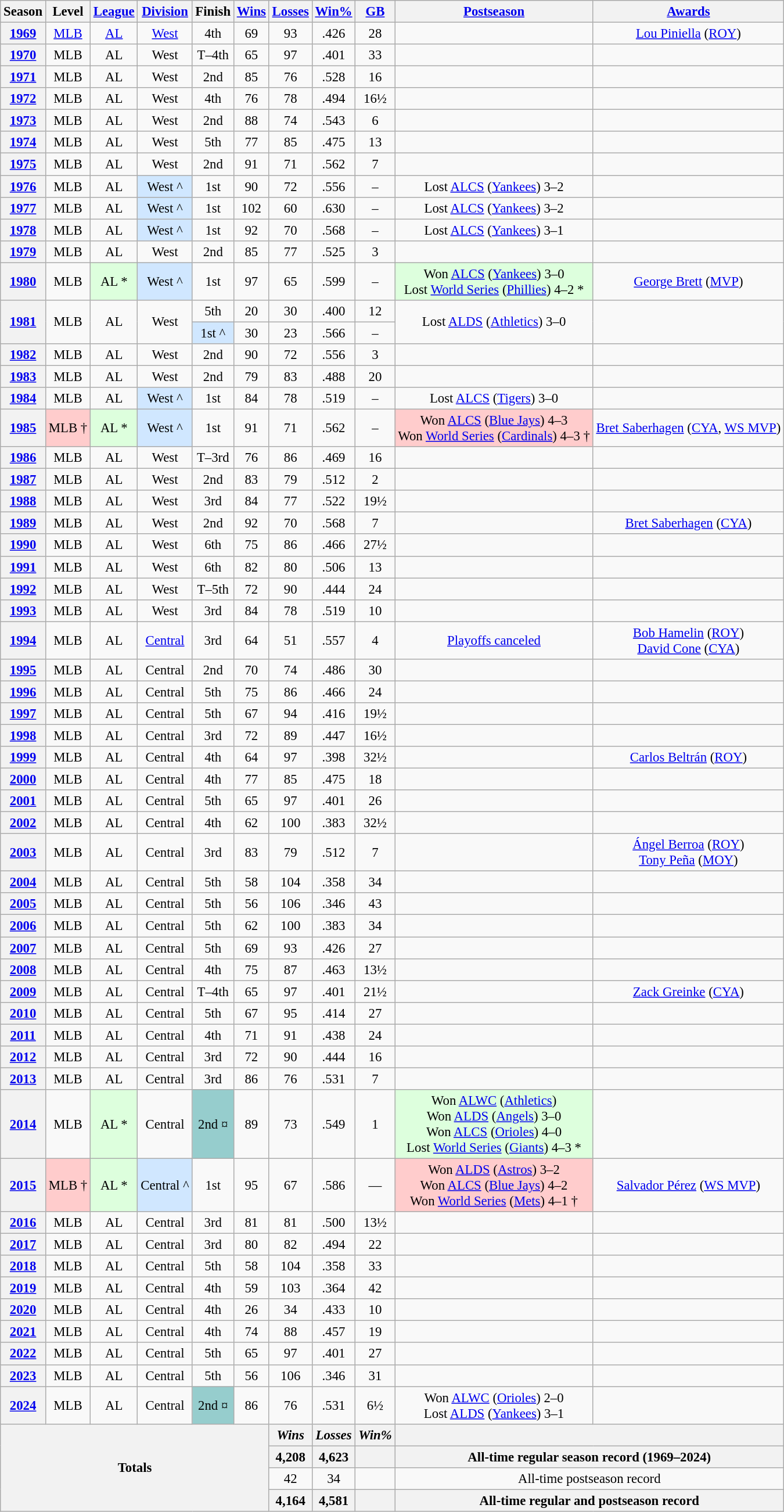<table class="wikitable plainrowheaders" style="text-align:center; font-size:95%">
<tr>
<th scope="col">Season</th>
<th scope="col">Level</th>
<th scope="col"><a href='#'>League</a></th>
<th scope="col"><a href='#'>Division</a></th>
<th scope="col">Finish</th>
<th scope="col"><a href='#'>Wins</a></th>
<th scope="col"><a href='#'>Losses</a></th>
<th scope="col"><a href='#'>Win%</a></th>
<th scope="col"><a href='#'>GB</a></th>
<th scope="col"><a href='#'>Postseason</a></th>
<th scope="col"><a href='#'>Awards</a></th>
</tr>
<tr>
<th scope="row" style="text-align:center;"><a href='#'>1969</a></th>
<td><a href='#'>MLB</a></td>
<td><a href='#'>AL</a></td>
<td><a href='#'>West</a></td>
<td>4th</td>
<td>69</td>
<td>93</td>
<td>.426</td>
<td>28</td>
<td></td>
<td><a href='#'>Lou Piniella</a> (<a href='#'>ROY</a>)</td>
</tr>
<tr>
<th scope="row" style="text-align:center;"><a href='#'>1970</a></th>
<td>MLB</td>
<td>AL</td>
<td>West</td>
<td>T–4th</td>
<td>65</td>
<td>97</td>
<td>.401</td>
<td>33</td>
<td></td>
<td></td>
</tr>
<tr>
<th scope="row" style="text-align:center;"><a href='#'>1971</a></th>
<td>MLB</td>
<td>AL</td>
<td>West</td>
<td>2nd</td>
<td>85</td>
<td>76</td>
<td>.528</td>
<td>16</td>
<td></td>
<td></td>
</tr>
<tr>
<th scope="row" style="text-align:center;"><a href='#'>1972</a></th>
<td>MLB</td>
<td>AL</td>
<td>West</td>
<td>4th</td>
<td>76</td>
<td>78</td>
<td>.494</td>
<td>16½</td>
<td></td>
<td></td>
</tr>
<tr>
<th scope="row" style="text-align:center;"><a href='#'>1973</a></th>
<td>MLB</td>
<td>AL</td>
<td>West</td>
<td>2nd</td>
<td>88</td>
<td>74</td>
<td>.543</td>
<td>6</td>
<td></td>
<td></td>
</tr>
<tr>
<th scope="row" style="text-align:center;"><a href='#'>1974</a></th>
<td>MLB</td>
<td>AL</td>
<td>West</td>
<td>5th</td>
<td>77</td>
<td>85</td>
<td>.475</td>
<td>13</td>
<td></td>
<td></td>
</tr>
<tr>
<th scope="row" style="text-align:center;"><a href='#'>1975</a></th>
<td>MLB</td>
<td>AL</td>
<td>West</td>
<td>2nd</td>
<td>91</td>
<td>71</td>
<td>.562</td>
<td>7</td>
<td></td>
<td></td>
</tr>
<tr>
<th scope="row" style="text-align:center;"><a href='#'>1976</a></th>
<td>MLB</td>
<td>AL</td>
<td bgcolor="#D0E7FF">West ^</td>
<td>1st</td>
<td>90</td>
<td>72</td>
<td>.556</td>
<td>–</td>
<td>Lost <a href='#'>ALCS</a> (<a href='#'>Yankees</a>) 3–2</td>
<td></td>
</tr>
<tr>
<th scope="row" style="text-align:center;"><a href='#'>1977</a></th>
<td>MLB</td>
<td>AL</td>
<td bgcolor="#D0E7FF">West ^</td>
<td>1st</td>
<td>102</td>
<td>60</td>
<td>.630</td>
<td>–</td>
<td>Lost <a href='#'>ALCS</a> (<a href='#'>Yankees</a>) 3–2</td>
<td></td>
</tr>
<tr>
<th scope="row" style="text-align:center;"><a href='#'>1978</a></th>
<td>MLB</td>
<td>AL</td>
<td bgcolor="#D0E7FF">West ^</td>
<td>1st</td>
<td>92</td>
<td>70</td>
<td>.568</td>
<td>–</td>
<td>Lost <a href='#'>ALCS</a> (<a href='#'>Yankees</a>) 3–1</td>
<td></td>
</tr>
<tr>
<th scope="row" style="text-align:center;"><a href='#'>1979</a></th>
<td>MLB</td>
<td>AL</td>
<td>West</td>
<td>2nd</td>
<td>85</td>
<td>77</td>
<td>.525</td>
<td>3</td>
<td></td>
<td></td>
</tr>
<tr>
<th scope="row" style="text-align:center;"><a href='#'>1980</a></th>
<td>MLB</td>
<td bgcolor="#ddffdd">AL *</td>
<td bgcolor="#D0E7FF">West ^</td>
<td>1st</td>
<td>97</td>
<td>65</td>
<td>.599</td>
<td>–</td>
<td bgcolor="DDFFDD">Won <a href='#'>ALCS</a> (<a href='#'>Yankees</a>) 3–0<br>Lost <a href='#'>World Series</a> (<a href='#'>Phillies</a>) 4–2 *</td>
<td><a href='#'>George Brett</a> (<a href='#'>MVP</a>)</td>
</tr>
<tr>
<th scope="row" style="text-align:center;" rowspan="2"><a href='#'>1981</a></th>
<td rowspan="2">MLB</td>
<td rowspan="2">AL</td>
<td rowspan="2">West</td>
<td>5th</td>
<td>20</td>
<td>30</td>
<td>.400</td>
<td>12</td>
<td rowspan="2">Lost <a href='#'>ALDS</a> (<a href='#'>Athletics</a>) 3–0</td>
<td rowspan="2"></td>
</tr>
<tr>
<td bgcolor="#D0E7FF">1st ^</td>
<td>30</td>
<td>23</td>
<td>.566</td>
<td>–</td>
</tr>
<tr>
<th scope="row" style="text-align:center;"><a href='#'>1982</a></th>
<td>MLB</td>
<td>AL</td>
<td>West</td>
<td>2nd</td>
<td>90</td>
<td>72</td>
<td>.556</td>
<td>3</td>
<td></td>
<td></td>
</tr>
<tr>
<th scope="row" style="text-align:center;"><a href='#'>1983</a></th>
<td>MLB</td>
<td>AL</td>
<td>West</td>
<td>2nd</td>
<td>79</td>
<td>83</td>
<td>.488</td>
<td>20</td>
<td></td>
<td></td>
</tr>
<tr>
<th scope="row" style="text-align:center;"><a href='#'>1984</a></th>
<td>MLB</td>
<td>AL</td>
<td bgcolor="#D0E7FF">West ^</td>
<td>1st</td>
<td>84</td>
<td>78</td>
<td>.519</td>
<td>–</td>
<td>Lost <a href='#'>ALCS</a> (<a href='#'>Tigers</a>) 3–0</td>
<td></td>
</tr>
<tr>
<th scope="row" style="text-align:center;"><a href='#'>1985</a></th>
<td bgcolor="#ffcccc">MLB †</td>
<td bgcolor="#ddffdd">AL *</td>
<td bgcolor="#D0E7FF">West ^</td>
<td>1st</td>
<td>91</td>
<td>71</td>
<td>.562</td>
<td>–</td>
<td bgcolor="#ffcccc">Won <a href='#'>ALCS</a> (<a href='#'>Blue Jays</a>) 4–3<br>Won <a href='#'>World Series</a> (<a href='#'>Cardinals</a>) 4–3 †</td>
<td><a href='#'>Bret Saberhagen</a> (<a href='#'>CYA</a>, <a href='#'>WS MVP</a>)</td>
</tr>
<tr>
<th scope="row" style="text-align:center;"><a href='#'>1986</a></th>
<td>MLB</td>
<td>AL</td>
<td>West</td>
<td>T–3rd</td>
<td>76</td>
<td>86</td>
<td>.469</td>
<td>16</td>
<td></td>
<td></td>
</tr>
<tr>
<th scope="row" style="text-align:center;"><a href='#'>1987</a></th>
<td>MLB</td>
<td>AL</td>
<td>West</td>
<td>2nd</td>
<td>83</td>
<td>79</td>
<td>.512</td>
<td>2</td>
<td></td>
<td></td>
</tr>
<tr>
<th scope="row" style="text-align:center;"><a href='#'>1988</a></th>
<td>MLB</td>
<td>AL</td>
<td>West</td>
<td>3rd</td>
<td>84</td>
<td>77</td>
<td>.522</td>
<td>19½</td>
<td></td>
<td></td>
</tr>
<tr>
<th scope="row" style="text-align:center;"><a href='#'>1989</a></th>
<td>MLB</td>
<td>AL</td>
<td>West</td>
<td>2nd</td>
<td>92</td>
<td>70</td>
<td>.568</td>
<td>7</td>
<td></td>
<td><a href='#'>Bret Saberhagen</a> (<a href='#'>CYA</a>)</td>
</tr>
<tr>
<th scope="row" style="text-align:center;"><a href='#'>1990</a></th>
<td>MLB</td>
<td>AL</td>
<td>West</td>
<td>6th</td>
<td>75</td>
<td>86</td>
<td>.466</td>
<td>27½</td>
<td></td>
<td></td>
</tr>
<tr>
<th scope="row" style="text-align:center;"><a href='#'>1991</a></th>
<td>MLB</td>
<td>AL</td>
<td>West</td>
<td>6th</td>
<td>82</td>
<td>80</td>
<td>.506</td>
<td>13</td>
<td></td>
<td></td>
</tr>
<tr>
<th scope="row" style="text-align:center;"><a href='#'>1992</a></th>
<td>MLB</td>
<td>AL</td>
<td>West</td>
<td>T–5th</td>
<td>72</td>
<td>90</td>
<td>.444</td>
<td>24</td>
<td></td>
<td></td>
</tr>
<tr>
<th scope="row" style="text-align:center;"><a href='#'>1993</a></th>
<td>MLB</td>
<td>AL</td>
<td>West</td>
<td>3rd</td>
<td>84</td>
<td>78</td>
<td>.519</td>
<td>10</td>
<td></td>
<td></td>
</tr>
<tr>
<th scope="row" style="text-align:center;"><a href='#'>1994</a></th>
<td>MLB</td>
<td>AL</td>
<td><a href='#'>Central</a></td>
<td>3rd</td>
<td>64</td>
<td>51</td>
<td>.557</td>
<td>4</td>
<td><a href='#'>Playoffs canceled</a></td>
<td><a href='#'>Bob Hamelin</a> (<a href='#'>ROY</a>)<br><a href='#'>David Cone</a> (<a href='#'>CYA</a>)</td>
</tr>
<tr>
<th scope="row" style="text-align:center;"><a href='#'>1995</a></th>
<td>MLB</td>
<td>AL</td>
<td>Central</td>
<td>2nd</td>
<td>70</td>
<td>74</td>
<td>.486</td>
<td>30</td>
<td></td>
<td></td>
</tr>
<tr>
<th scope="row" style="text-align:center;"><a href='#'>1996</a></th>
<td>MLB</td>
<td>AL</td>
<td>Central</td>
<td>5th</td>
<td>75</td>
<td>86</td>
<td>.466</td>
<td>24</td>
<td></td>
<td></td>
</tr>
<tr>
<th scope="row" style="text-align:center;"><a href='#'>1997</a></th>
<td>MLB</td>
<td>AL</td>
<td>Central</td>
<td>5th</td>
<td>67</td>
<td>94</td>
<td>.416</td>
<td>19½</td>
<td></td>
<td></td>
</tr>
<tr>
<th scope="row" style="text-align:center;"><a href='#'>1998</a></th>
<td>MLB</td>
<td>AL</td>
<td>Central</td>
<td>3rd</td>
<td>72</td>
<td>89</td>
<td>.447</td>
<td>16½</td>
<td></td>
<td></td>
</tr>
<tr>
<th scope="row" style="text-align:center;"><a href='#'>1999</a></th>
<td>MLB</td>
<td>AL</td>
<td>Central</td>
<td>4th</td>
<td>64</td>
<td>97</td>
<td>.398</td>
<td>32½</td>
<td></td>
<td><a href='#'>Carlos Beltrán</a> (<a href='#'>ROY</a>)</td>
</tr>
<tr>
<th scope="row" style="text-align:center;"><a href='#'>2000</a></th>
<td>MLB</td>
<td>AL</td>
<td>Central</td>
<td>4th</td>
<td>77</td>
<td>85</td>
<td>.475</td>
<td>18</td>
<td></td>
<td></td>
</tr>
<tr>
<th scope="row" style="text-align:center;"><a href='#'>2001</a></th>
<td>MLB</td>
<td>AL</td>
<td>Central</td>
<td>5th</td>
<td>65</td>
<td>97</td>
<td>.401</td>
<td>26</td>
<td></td>
<td></td>
</tr>
<tr>
<th scope="row" style="text-align:center;"><a href='#'>2002</a></th>
<td>MLB</td>
<td>AL</td>
<td>Central</td>
<td>4th</td>
<td>62</td>
<td>100</td>
<td>.383</td>
<td>32½</td>
<td></td>
<td></td>
</tr>
<tr>
<th scope="row" style="text-align:center;"><a href='#'>2003</a></th>
<td>MLB</td>
<td>AL</td>
<td>Central</td>
<td>3rd</td>
<td>83</td>
<td>79</td>
<td>.512</td>
<td>7</td>
<td></td>
<td><a href='#'>Ángel Berroa</a> (<a href='#'>ROY</a>)<br><a href='#'>Tony Peña</a> (<a href='#'>MOY</a>)</td>
</tr>
<tr>
<th scope="row" style="text-align:center;"><a href='#'>2004</a></th>
<td>MLB</td>
<td>AL</td>
<td>Central</td>
<td>5th</td>
<td>58</td>
<td>104</td>
<td>.358</td>
<td>34</td>
<td></td>
<td></td>
</tr>
<tr>
<th scope="row" style="text-align:center;"><a href='#'>2005</a></th>
<td>MLB</td>
<td>AL</td>
<td>Central</td>
<td>5th</td>
<td>56</td>
<td>106</td>
<td>.346</td>
<td>43</td>
<td></td>
<td></td>
</tr>
<tr>
<th scope="row" style="text-align:center;"><a href='#'>2006</a></th>
<td>MLB</td>
<td>AL</td>
<td>Central</td>
<td>5th</td>
<td>62</td>
<td>100</td>
<td>.383</td>
<td>34</td>
<td></td>
<td></td>
</tr>
<tr>
<th scope="row" style="text-align:center;"><a href='#'>2007</a></th>
<td>MLB</td>
<td>AL</td>
<td>Central</td>
<td>5th</td>
<td>69</td>
<td>93</td>
<td>.426</td>
<td>27</td>
<td></td>
<td></td>
</tr>
<tr>
<th scope="row" style="text-align:center;"><a href='#'>2008</a></th>
<td>MLB</td>
<td>AL</td>
<td>Central</td>
<td>4th</td>
<td>75</td>
<td>87</td>
<td>.463</td>
<td>13½</td>
<td></td>
<td></td>
</tr>
<tr>
<th scope="row" style="text-align:center;"><a href='#'>2009</a></th>
<td>MLB</td>
<td>AL</td>
<td>Central</td>
<td>T–4th</td>
<td>65</td>
<td>97</td>
<td>.401</td>
<td>21½</td>
<td></td>
<td><a href='#'>Zack Greinke</a> (<a href='#'>CYA</a>)</td>
</tr>
<tr>
<th scope="row" style="text-align:center;"><a href='#'>2010</a></th>
<td>MLB</td>
<td>AL</td>
<td>Central</td>
<td>5th</td>
<td>67</td>
<td>95</td>
<td>.414</td>
<td>27</td>
<td></td>
<td></td>
</tr>
<tr>
<th scope="row" style="text-align:center;"><a href='#'>2011</a></th>
<td>MLB</td>
<td>AL</td>
<td>Central</td>
<td>4th</td>
<td>71</td>
<td>91</td>
<td>.438</td>
<td>24</td>
<td></td>
<td></td>
</tr>
<tr>
<th scope="row" style="text-align:center;"><a href='#'>2012</a></th>
<td>MLB</td>
<td>AL</td>
<td>Central</td>
<td>3rd</td>
<td>72</td>
<td>90</td>
<td>.444</td>
<td>16</td>
<td></td>
<td></td>
</tr>
<tr>
<th scope="row" style="text-align:center;"><a href='#'>2013</a></th>
<td>MLB</td>
<td>AL</td>
<td>Central</td>
<td>3rd</td>
<td>86</td>
<td>76</td>
<td>.531</td>
<td>7</td>
<td></td>
<td></td>
</tr>
<tr>
<th scope="row" style="text-align:center;"><a href='#'>2014</a></th>
<td>MLB</td>
<td bgcolor="#ddffdd">AL *</td>
<td>Central</td>
<td bgcolor="#96CDCD">2nd ¤</td>
<td>89</td>
<td>73</td>
<td>.549</td>
<td>1</td>
<td bgcolor="DDFFDD">Won <a href='#'>ALWC</a> (<a href='#'>Athletics</a>)<br>Won <a href='#'>ALDS</a> (<a href='#'>Angels</a>) 3–0<br>Won <a href='#'>ALCS</a> (<a href='#'>Orioles</a>) 4–0<br>Lost <a href='#'>World Series</a> (<a href='#'>Giants</a>) 4–3 *</td>
<td></td>
</tr>
<tr>
<th scope="row" style="text-align:center;"><a href='#'>2015</a></th>
<td bgcolor="#ffcccc">MLB †</td>
<td bgcolor="#ddffdd">AL *</td>
<td bgcolor="#D0E7FF">Central ^</td>
<td>1st</td>
<td>95</td>
<td>67</td>
<td>.586</td>
<td>—</td>
<td bgcolor="#ffcccc">Won <a href='#'>ALDS</a> (<a href='#'>Astros</a>) 3–2<br>Won <a href='#'>ALCS</a> (<a href='#'>Blue Jays</a>) 4–2<br>Won <a href='#'>World Series</a> (<a href='#'>Mets</a>) 4–1 †</td>
<td><a href='#'>Salvador Pérez</a> (<a href='#'>WS MVP</a>)</td>
</tr>
<tr>
<th scope="row" style="text-align:center;"><a href='#'>2016</a></th>
<td>MLB</td>
<td>AL</td>
<td>Central</td>
<td>3rd</td>
<td>81</td>
<td>81</td>
<td>.500</td>
<td>13½</td>
<td></td>
<td></td>
</tr>
<tr>
<th scope="row" style="text-align:center;"><a href='#'>2017</a></th>
<td>MLB</td>
<td>AL</td>
<td>Central</td>
<td>3rd</td>
<td>80</td>
<td>82</td>
<td>.494</td>
<td>22</td>
<td></td>
<td></td>
</tr>
<tr>
<th scope="row" style="text-align:center;"><a href='#'>2018</a></th>
<td>MLB</td>
<td>AL</td>
<td>Central</td>
<td>5th</td>
<td>58</td>
<td>104</td>
<td>.358</td>
<td>33</td>
<td></td>
<td></td>
</tr>
<tr>
<th scope="row" style="text-align:center;"><a href='#'>2019</a></th>
<td>MLB</td>
<td>AL</td>
<td>Central</td>
<td>4th</td>
<td>59</td>
<td>103</td>
<td>.364</td>
<td>42</td>
<td></td>
<td></td>
</tr>
<tr>
<th scope="row" style="text-align:center;"><a href='#'>2020</a></th>
<td>MLB</td>
<td>AL</td>
<td>Central</td>
<td>4th</td>
<td>26</td>
<td>34</td>
<td>.433</td>
<td>10</td>
<td></td>
<td></td>
</tr>
<tr>
<th scope="row" style="text-align:center;"><a href='#'>2021</a></th>
<td>MLB</td>
<td>AL</td>
<td>Central</td>
<td>4th</td>
<td>74</td>
<td>88</td>
<td>.457</td>
<td>19</td>
<td></td>
<td></td>
</tr>
<tr>
<th scope="row" style="text-align:center;"><a href='#'>2022</a></th>
<td>MLB</td>
<td>AL</td>
<td>Central</td>
<td>5th</td>
<td>65</td>
<td>97</td>
<td>.401</td>
<td>27</td>
<td></td>
<td></td>
</tr>
<tr>
<th scope="row" style="text-align:center;"><a href='#'>2023</a></th>
<td>MLB</td>
<td>AL</td>
<td>Central</td>
<td>5th</td>
<td>56</td>
<td>106</td>
<td>.346</td>
<td>31</td>
<td></td>
<td></td>
</tr>
<tr>
<th scope="row" style="text-align:center;"><a href='#'>2024</a></th>
<td>MLB</td>
<td>AL</td>
<td>Central</td>
<td bgcolor="#96CDCD">2nd ¤</td>
<td>86</td>
<td>76</td>
<td>.531</td>
<td>6½</td>
<td>Won <a href='#'>ALWC</a> (<a href='#'>Orioles</a>) 2–0<br>Lost <a href='#'>ALDS</a> (<a href='#'>Yankees</a>) 3–1</td>
<td></td>
</tr>
<tr>
<th colspan=6 rowspan=4>Totals</th>
<th><em>Wins</em></th>
<th><em>Losses</em></th>
<th><em>Win%</em></th>
<th colspan=3></th>
</tr>
<tr>
<th>4,208</th>
<th>4,623</th>
<th></th>
<th colspan=3>All-time regular season record (1969–2024)</th>
</tr>
<tr>
<td>42</td>
<td>34</td>
<td></td>
<td colspan=3>All-time postseason record</td>
</tr>
<tr>
<th>4,164</th>
<th>4,581</th>
<th></th>
<th colspan=3>All-time regular and postseason record</th>
</tr>
</table>
